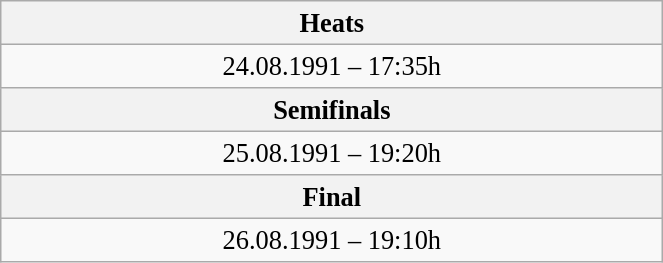<table class="wikitable" style=" text-align:center; font-size:110%;" width="35%">
<tr>
<th>Heats</th>
</tr>
<tr>
<td>24.08.1991 – 17:35h</td>
</tr>
<tr>
<th>Semifinals</th>
</tr>
<tr>
<td>25.08.1991 – 19:20h</td>
</tr>
<tr>
<th>Final</th>
</tr>
<tr>
<td>26.08.1991 – 19:10h</td>
</tr>
</table>
